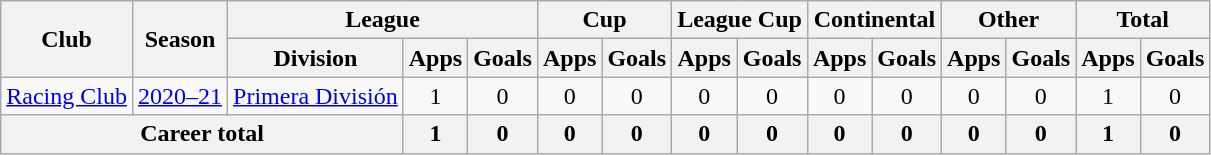<table class="wikitable" style="text-align:center">
<tr>
<th rowspan="2">Club</th>
<th rowspan="2">Season</th>
<th colspan="3">League</th>
<th colspan="2">Cup</th>
<th colspan="2">League Cup</th>
<th colspan="2">Continental</th>
<th colspan="2">Other</th>
<th colspan="2">Total</th>
</tr>
<tr>
<th>Division</th>
<th>Apps</th>
<th>Goals</th>
<th>Apps</th>
<th>Goals</th>
<th>Apps</th>
<th>Goals</th>
<th>Apps</th>
<th>Goals</th>
<th>Apps</th>
<th>Goals</th>
<th>Apps</th>
<th>Goals</th>
</tr>
<tr>
<td rowspan="1"><a href='#'>Racing Club</a></td>
<td><a href='#'>2020–21</a></td>
<td rowspan="1"><a href='#'>Primera División</a></td>
<td>1</td>
<td>0</td>
<td>0</td>
<td>0</td>
<td>0</td>
<td>0</td>
<td>0</td>
<td>0</td>
<td>0</td>
<td>0</td>
<td>1</td>
<td>0</td>
</tr>
<tr>
<th colspan="3">Career total</th>
<th>1</th>
<th>0</th>
<th>0</th>
<th>0</th>
<th>0</th>
<th>0</th>
<th>0</th>
<th>0</th>
<th>0</th>
<th>0</th>
<th>1</th>
<th>0</th>
</tr>
</table>
